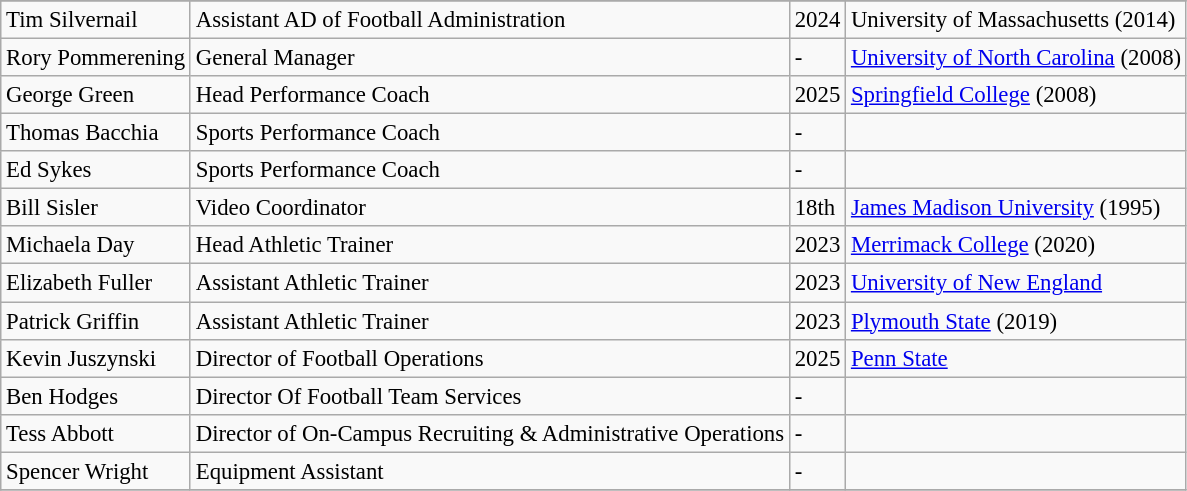<table class="wikitable" style="font-size: 95%;">
<tr>
</tr>
<tr>
<td>Tim Silvernail</td>
<td>Assistant AD of Football Administration</td>
<td>2024</td>
<td>University of Massachusetts (2014)</td>
</tr>
<tr>
<td>Rory Pommerening</td>
<td>General Manager</td>
<td>-</td>
<td><a href='#'>University of North Carolina</a> (2008)</td>
</tr>
<tr>
<td>George Green</td>
<td>Head Performance Coach</td>
<td>2025</td>
<td><a href='#'>Springfield College</a> (2008)</td>
</tr>
<tr>
<td>Thomas Bacchia</td>
<td>Sports Performance Coach</td>
<td>-</td>
<td></td>
</tr>
<tr>
<td>Ed Sykes</td>
<td>Sports Performance Coach</td>
<td>-</td>
<td></td>
</tr>
<tr>
<td>Bill Sisler</td>
<td>Video Coordinator</td>
<td>18th</td>
<td><a href='#'>James Madison University</a> (1995)</td>
</tr>
<tr>
<td>Michaela Day</td>
<td>Head Athletic Trainer</td>
<td>2023</td>
<td><a href='#'>Merrimack College</a> (2020)</td>
</tr>
<tr>
<td>Elizabeth Fuller</td>
<td>Assistant Athletic Trainer</td>
<td>2023</td>
<td><a href='#'>University of New England</a></td>
</tr>
<tr>
<td>Patrick Griffin</td>
<td>Assistant Athletic Trainer</td>
<td>2023</td>
<td><a href='#'>Plymouth State</a> (2019)</td>
</tr>
<tr>
<td>Kevin Juszynski</td>
<td>Director of Football Operations</td>
<td>2025</td>
<td><a href='#'>Penn State</a></td>
</tr>
<tr>
<td>Ben Hodges</td>
<td>Director Of Football Team Services</td>
<td>-</td>
<td></td>
</tr>
<tr>
<td>Tess Abbott</td>
<td>Director of On-Campus Recruiting & Administrative Operations</td>
<td>-</td>
<td></td>
</tr>
<tr>
<td>Spencer Wright</td>
<td>Equipment Assistant</td>
<td>-</td>
<td></td>
</tr>
<tr>
</tr>
</table>
